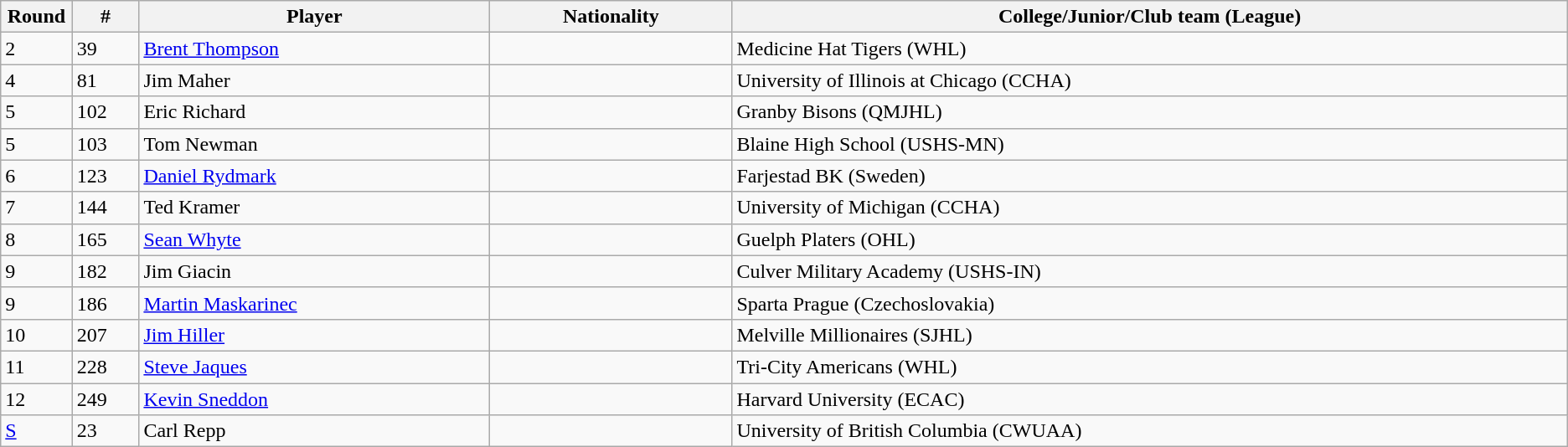<table class="wikitable">
<tr align="center">
<th bgcolor="#DDDDFF" width="4.0%">Round</th>
<th bgcolor="#DDDDFF" width="4.0%">#</th>
<th bgcolor="#DDDDFF" width="21.0%">Player</th>
<th bgcolor="#DDDDFF" width="14.5%">Nationality</th>
<th bgcolor="#DDDDFF" width="50.0%">College/Junior/Club team (League)</th>
</tr>
<tr>
<td>2</td>
<td>39</td>
<td><a href='#'>Brent Thompson</a></td>
<td></td>
<td>Medicine Hat Tigers (WHL)</td>
</tr>
<tr>
<td>4</td>
<td>81</td>
<td>Jim Maher</td>
<td></td>
<td>University of Illinois at Chicago (CCHA)</td>
</tr>
<tr>
<td>5</td>
<td>102</td>
<td>Eric Richard</td>
<td></td>
<td>Granby Bisons (QMJHL)</td>
</tr>
<tr>
<td>5</td>
<td>103</td>
<td>Tom Newman</td>
<td></td>
<td>Blaine High School (USHS-MN)</td>
</tr>
<tr>
<td>6</td>
<td>123</td>
<td><a href='#'>Daniel Rydmark</a></td>
<td></td>
<td>Farjestad BK (Sweden)</td>
</tr>
<tr>
<td>7</td>
<td>144</td>
<td>Ted Kramer</td>
<td></td>
<td>University of Michigan (CCHA)</td>
</tr>
<tr>
<td>8</td>
<td>165</td>
<td><a href='#'>Sean Whyte</a></td>
<td></td>
<td>Guelph Platers (OHL)</td>
</tr>
<tr>
<td>9</td>
<td>182</td>
<td>Jim Giacin</td>
<td></td>
<td>Culver Military Academy (USHS-IN)</td>
</tr>
<tr>
<td>9</td>
<td>186</td>
<td><a href='#'>Martin Maskarinec</a></td>
<td></td>
<td>Sparta Prague (Czechoslovakia)</td>
</tr>
<tr>
<td>10</td>
<td>207</td>
<td><a href='#'>Jim Hiller</a></td>
<td></td>
<td>Melville Millionaires (SJHL)</td>
</tr>
<tr>
<td>11</td>
<td>228</td>
<td><a href='#'>Steve Jaques</a></td>
<td></td>
<td>Tri-City Americans (WHL)</td>
</tr>
<tr>
<td>12</td>
<td>249</td>
<td><a href='#'>Kevin Sneddon</a></td>
<td></td>
<td>Harvard University (ECAC)</td>
</tr>
<tr>
<td><a href='#'>S</a></td>
<td>23</td>
<td>Carl Repp</td>
<td></td>
<td>University of British Columbia (CWUAA)</td>
</tr>
</table>
